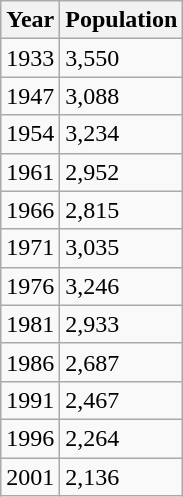<table class="wikitable">
<tr>
<th>Year</th>
<th>Population</th>
</tr>
<tr>
<td>1933</td>
<td>3,550</td>
</tr>
<tr>
<td>1947</td>
<td>3,088</td>
</tr>
<tr>
<td>1954</td>
<td>3,234</td>
</tr>
<tr>
<td>1961</td>
<td>2,952</td>
</tr>
<tr>
<td>1966</td>
<td>2,815</td>
</tr>
<tr>
<td>1971</td>
<td>3,035</td>
</tr>
<tr>
<td>1976</td>
<td>3,246</td>
</tr>
<tr>
<td>1981</td>
<td>2,933</td>
</tr>
<tr>
<td>1986</td>
<td>2,687</td>
</tr>
<tr>
<td>1991</td>
<td>2,467</td>
</tr>
<tr>
<td>1996</td>
<td>2,264</td>
</tr>
<tr>
<td>2001</td>
<td>2,136</td>
</tr>
</table>
